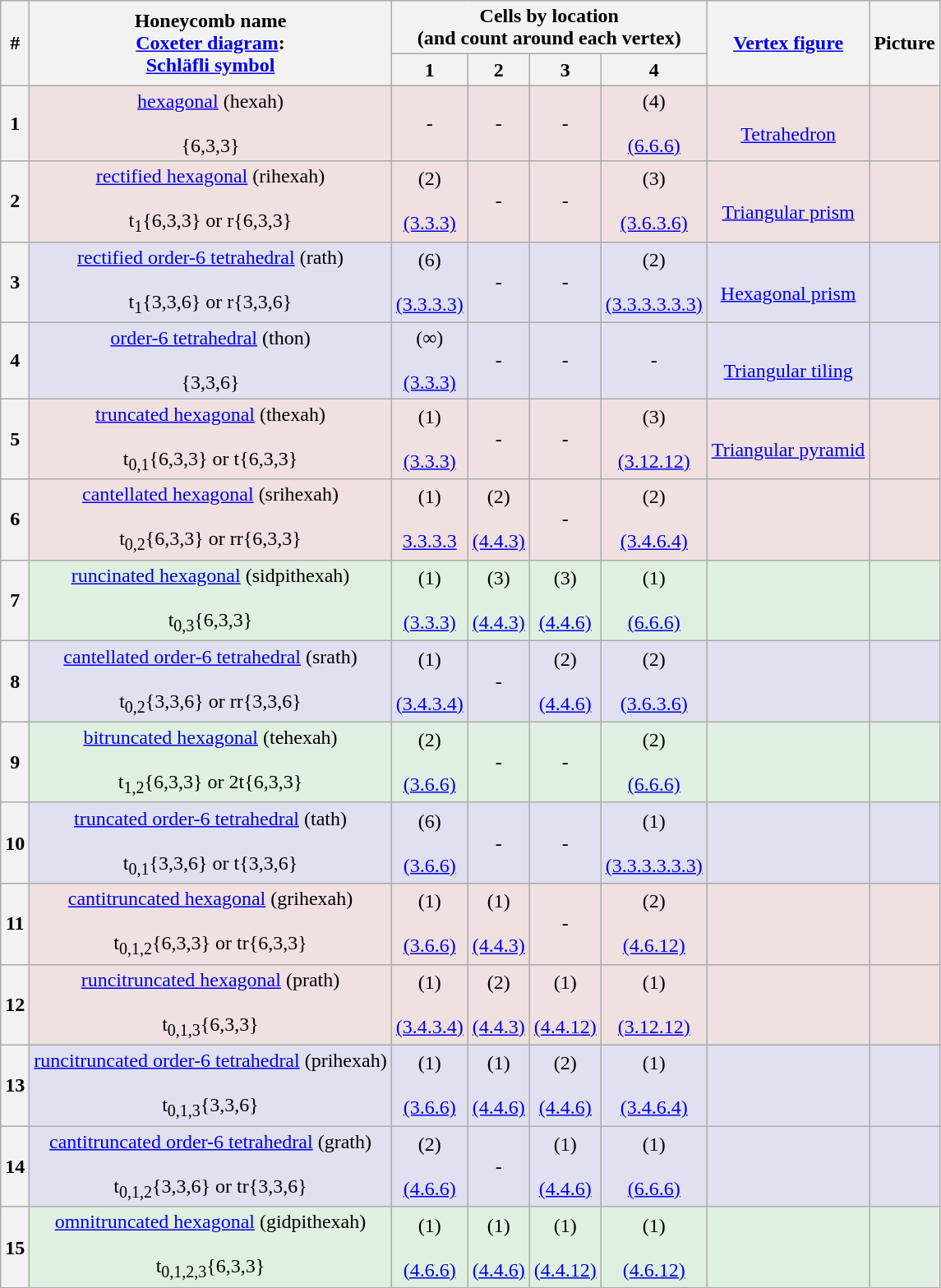<table class= "wikitable">
<tr>
<th rowspan="2">#</th>
<th rowspan="2">Honeycomb name <br><a href='#'>Coxeter diagram</a>: <br><a href='#'>Schläfli symbol</a></th>
<th colspan= "4">Cells by location<br>(and count around each vertex)</th>
<th rowspan="2"><a href='#'>Vertex figure</a></th>
<th rowspan="2">Picture</th>
</tr>
<tr>
<th>1<br></th>
<th>2<br></th>
<th>3<br></th>
<th>4<br></th>
</tr>
<tr align=center BGCOLOR="#f0e0e0">
<th>1</th>
<td><a href='#'>hexagonal</a> (hexah)<br><br>{6,3,3}</td>
<td>-</td>
<td>-</td>
<td>-</td>
<td>(4)<br><br><a href='#'>(6.6.6)</a></td>
<td> <br><a href='#'>Tetrahedron</a></td>
<td></td>
</tr>
<tr align=center BGCOLOR="#f0e0e0">
<th>2</th>
<td><a href='#'>rectified hexagonal</a> (rihexah)<br><br>t<sub>1</sub>{6,3,3} or r{6,3,3}</td>
<td>(2)<br><br><a href='#'>(3.3.3)</a></td>
<td>-</td>
<td>-</td>
<td>(3)<br><br><a href='#'>(3.6.3.6)</a></td>
<td> <br><a href='#'>Triangular prism</a></td>
<td></td>
</tr>
<tr align=center BGCOLOR="#e0e0f0">
<th>3</th>
<td><a href='#'>rectified order-6 tetrahedral</a> (rath)<br><br>t<sub>1</sub>{3,3,6} or r{3,3,6}</td>
<td>(6)<br><br><a href='#'>(3.3.3.3)</a></td>
<td>-</td>
<td>-</td>
<td>(2)<br><br><a href='#'>(3.3.3.3.3.3)</a></td>
<td> <br><a href='#'>Hexagonal prism</a></td>
<td></td>
</tr>
<tr align=center BGCOLOR="#e0e0f0">
<th>4</th>
<td><a href='#'>order-6 tetrahedral</a> (thon)<br><br>{3,3,6}</td>
<td>(∞)<br><br><a href='#'>(3.3.3)</a></td>
<td>-</td>
<td>-</td>
<td>-</td>
<td> <br> <a href='#'>Triangular tiling</a></td>
<td></td>
</tr>
<tr align=center BGCOLOR="#f0e0e0">
<th>5</th>
<td><a href='#'>truncated hexagonal</a> (thexah)<br> <br>t<sub>0,1</sub>{6,3,3} or t{6,3,3}</td>
<td>(1)<br><br><a href='#'>(3.3.3)</a></td>
<td>-</td>
<td>-</td>
<td>(3)<br><br><a href='#'>(3.12.12)</a></td>
<td><br><a href='#'>Triangular pyramid</a></td>
<td></td>
</tr>
<tr align=center BGCOLOR="#f0e0e0">
<th>6</th>
<td><a href='#'>cantellated hexagonal</a> (srihexah)<br><br>t<sub>0,2</sub>{6,3,3} or rr{6,3,3}</td>
<td>(1)<br><br><a href='#'>3.3.3.3</a></td>
<td>(2)<br><br><a href='#'>(4.4.3)</a></td>
<td>-</td>
<td>(2)<br><br><a href='#'>(3.4.6.4)</a></td>
<td></td>
<td></td>
</tr>
<tr align=center BGCOLOR="#e0f0e0">
<th>7</th>
<td><a href='#'>runcinated hexagonal</a> (sidpithexah)<br><br>t<sub>0,3</sub>{6,3,3}</td>
<td>(1)<br><br><a href='#'>(3.3.3)</a></td>
<td>(3)<br><br><a href='#'>(4.4.3)</a></td>
<td>(3)<br><br><a href='#'>(4.4.6)</a></td>
<td>(1)<br><br><a href='#'>(6.6.6)</a></td>
<td></td>
<td></td>
</tr>
<tr align=center BGCOLOR="#e0e0f0">
<th>8</th>
<td><a href='#'>cantellated order-6 tetrahedral</a> (srath)<br><br>t<sub>0,2</sub>{3,3,6} or rr{3,3,6}</td>
<td>(1)<br><br><a href='#'>(3.4.3.4)</a></td>
<td>-</td>
<td>(2)<br><br><a href='#'>(4.4.6)</a></td>
<td>(2)<br><br><a href='#'>(3.6.3.6)</a></td>
<td></td>
<td></td>
</tr>
<tr align=center BGCOLOR="#e0f0e0">
<th>9</th>
<td><a href='#'>bitruncated hexagonal</a> (tehexah)<br><br>t<sub>1,2</sub>{6,3,3} or 2t{6,3,3}</td>
<td>(2)<br><br><a href='#'>(3.6.6)</a></td>
<td>-</td>
<td>-</td>
<td>(2)<br><br><a href='#'>(6.6.6)</a></td>
<td></td>
<td></td>
</tr>
<tr align=center BGCOLOR="#e0e0f0">
<th>10</th>
<td><a href='#'>truncated order-6 tetrahedral</a> (tath)<br><br>t<sub>0,1</sub>{3,3,6} or t{3,3,6}</td>
<td>(6)<br><br><a href='#'>(3.6.6)</a></td>
<td>-</td>
<td>-</td>
<td>(1)<br><br><a href='#'>(3.3.3.3.3.3)</a></td>
<td></td>
<td></td>
</tr>
<tr align=center BGCOLOR="#f0e0e0">
<th>11</th>
<td><a href='#'>cantitruncated hexagonal</a> (grihexah)<br><br>t<sub>0,1,2</sub>{6,3,3} or tr{6,3,3}</td>
<td>(1)<br><br><a href='#'>(3.6.6)</a></td>
<td>(1)<br><br><a href='#'>(4.4.3)</a></td>
<td>-</td>
<td>(2)<br><br><a href='#'>(4.6.12)</a></td>
<td></td>
<td></td>
</tr>
<tr align=center BGCOLOR="#f0e0e0">
<th>12</th>
<td><a href='#'>runcitruncated hexagonal</a> (prath)<br><br>t<sub>0,1,3</sub>{6,3,3}</td>
<td>(1)<br><br><a href='#'>(3.4.3.4)</a></td>
<td>(2)<br><br><a href='#'>(4.4.3)</a></td>
<td>(1)<br><br><a href='#'>(4.4.12)</a></td>
<td>(1)<br><br><a href='#'>(3.12.12)</a></td>
<td></td>
<td></td>
</tr>
<tr align=center BGCOLOR="#e0e0f0">
<th>13</th>
<td><a href='#'>runcitruncated order-6 tetrahedral</a> (prihexah)<br><br>t<sub>0,1,3</sub>{3,3,6}</td>
<td>(1)<br><br><a href='#'>(3.6.6)</a></td>
<td>(1)<br><br><a href='#'>(4.4.6)</a></td>
<td>(2)<br><br><a href='#'>(4.4.6)</a></td>
<td>(1)<br><br><a href='#'>(3.4.6.4)</a></td>
<td></td>
<td></td>
</tr>
<tr align=center BGCOLOR="#e0e0f0">
<th>14</th>
<td><a href='#'>cantitruncated order-6 tetrahedral</a> (grath)<br><br>t<sub>0,1,2</sub>{3,3,6} or tr{3,3,6}</td>
<td>(2)<br><br><a href='#'>(4.6.6)</a></td>
<td>-</td>
<td>(1)<br><br><a href='#'>(4.4.6)</a></td>
<td>(1)<br><br><a href='#'>(6.6.6)</a></td>
<td></td>
<td></td>
</tr>
<tr align=center BGCOLOR="#e0f0e0">
<th>15</th>
<td><a href='#'>omnitruncated hexagonal</a> (gidpithexah)<br><br>t<sub>0,1,2,3</sub>{6,3,3}</td>
<td>(1)<br><br><a href='#'>(4.6.6)</a></td>
<td>(1)<br><br><a href='#'>(4.4.6)</a></td>
<td>(1)<br><br><a href='#'>(4.4.12)</a></td>
<td>(1)<br><br><a href='#'>(4.6.12)</a></td>
<td></td>
<td></td>
</tr>
</table>
